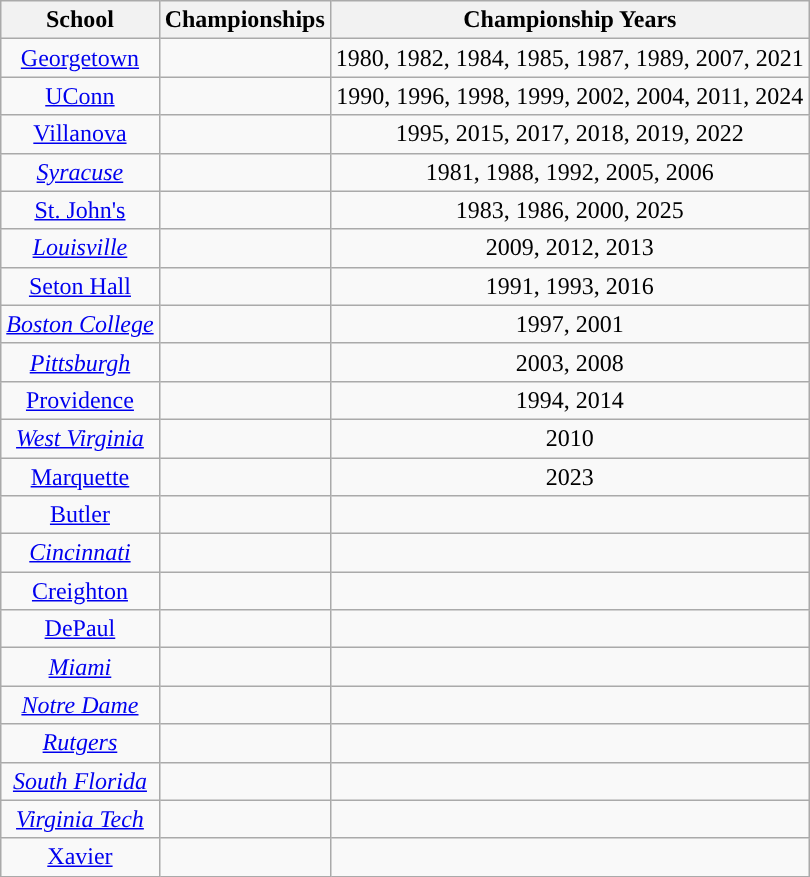<table class="wikitable sortable" style="text-align:center">
<tr>
<th width=px>School</th>
<th width=px>Championships</th>
<th width=px>Championship Years</th>
</tr>
<tr>
<td><a href='#'>Georgetown</a></td>
<td></td>
<td>1980, 1982, 1984, 1985, 1987, 1989, 2007, 2021</td>
</tr>
<tr>
<td><a href='#'>UConn</a></td>
<td></td>
<td>1990, 1996, 1998, 1999, 2002, 2004, 2011, 2024</td>
</tr>
<tr>
<td><a href='#'>Villanova</a></td>
<td></td>
<td>1995, 2015, 2017, 2018, 2019, 2022</td>
</tr>
<tr>
<td><em><a href='#'>Syracuse</a></em></td>
<td></td>
<td>1981, 1988, 1992, 2005, 2006</td>
</tr>
<tr>
<td><a href='#'>St. John's</a></td>
<td></td>
<td>1983, 1986, 2000, 2025</td>
</tr>
<tr>
<td><em><a href='#'>Louisville</a></em></td>
<td></td>
<td>2009, 2012, 2013</td>
</tr>
<tr>
<td><a href='#'>Seton Hall</a></td>
<td></td>
<td>1991, 1993, 2016</td>
</tr>
<tr>
<td><em><a href='#'>Boston College</a></em></td>
<td></td>
<td>1997, 2001</td>
</tr>
<tr>
<td><em><a href='#'>Pittsburgh</a></em></td>
<td></td>
<td>2003, 2008</td>
</tr>
<tr>
<td><a href='#'>Providence</a></td>
<td></td>
<td>1994, 2014</td>
</tr>
<tr>
<td><em><a href='#'>West Virginia</a></em></td>
<td></td>
<td>2010</td>
</tr>
<tr>
<td><a href='#'>Marquette</a></td>
<td></td>
<td>2023</td>
</tr>
<tr>
<td><a href='#'>Butler</a></td>
<td></td>
<td></td>
</tr>
<tr>
<td><em><a href='#'>Cincinnati</a></em></td>
<td></td>
<td></td>
</tr>
<tr>
<td><a href='#'>Creighton</a></td>
<td></td>
<td></td>
</tr>
<tr>
<td><a href='#'>DePaul</a></td>
<td></td>
<td></td>
</tr>
<tr>
<td><em><a href='#'>Miami</a></em></td>
<td></td>
<td></td>
</tr>
<tr>
<td><em><a href='#'>Notre Dame</a></em></td>
<td></td>
<td></td>
</tr>
<tr>
<td><em><a href='#'>Rutgers</a></em></td>
<td></td>
<td></td>
</tr>
<tr>
<td><em><a href='#'>South Florida</a></em></td>
<td></td>
<td></td>
</tr>
<tr>
<td><em><a href='#'>Virginia Tech</a></em></td>
<td></td>
<td></td>
</tr>
<tr>
<td><a href='#'>Xavier</a></td>
<td></td>
<td></td>
</tr>
</table>
